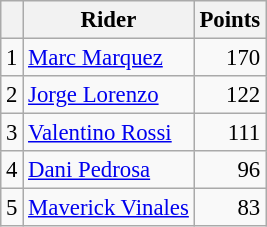<table class="wikitable" style="font-size: 95%;">
<tr>
<th></th>
<th>Rider</th>
<th>Points</th>
</tr>
<tr>
<td align=center>1</td>
<td> <a href='#'>Marc Marquez</a></td>
<td align=right>170</td>
</tr>
<tr>
<td align=center>2</td>
<td> <a href='#'>Jorge Lorenzo</a></td>
<td align=right>122</td>
</tr>
<tr>
<td align=center>3</td>
<td> <a href='#'>Valentino Rossi</a></td>
<td align=right>111</td>
</tr>
<tr>
<td align=center>4</td>
<td> <a href='#'>Dani Pedrosa</a></td>
<td align=right>96</td>
</tr>
<tr>
<td align=center>5</td>
<td> <a href='#'>Maverick Vinales</a></td>
<td align=right>83</td>
</tr>
</table>
